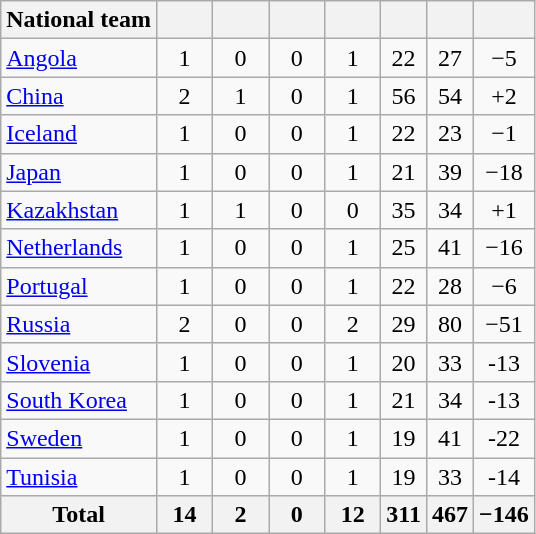<table class="wikitable" style="text-align: center;">
<tr>
<th>National team</th>
<th width="30"></th>
<th width="30"></th>
<th width="30"></th>
<th width="30"></th>
<th></th>
<th></th>
<th></th>
</tr>
<tr>
<td align="left"> <a href='#'>Angola</a></td>
<td>1</td>
<td>0</td>
<td>0</td>
<td>1</td>
<td>22</td>
<td>27</td>
<td>−5</td>
</tr>
<tr>
<td align="left"> <a href='#'>China</a></td>
<td>2</td>
<td>1</td>
<td>0</td>
<td>1</td>
<td>56</td>
<td>54</td>
<td>+2</td>
</tr>
<tr>
<td align="left"> <a href='#'>Iceland</a></td>
<td>1</td>
<td>0</td>
<td>0</td>
<td>1</td>
<td>22</td>
<td>23</td>
<td>−1</td>
</tr>
<tr>
<td align="left"> <a href='#'>Japan</a></td>
<td>1</td>
<td>0</td>
<td>0</td>
<td>1</td>
<td>21</td>
<td>39</td>
<td>−18</td>
</tr>
<tr>
<td align="left"> <a href='#'>Kazakhstan</a></td>
<td>1</td>
<td>1</td>
<td>0</td>
<td>0</td>
<td>35</td>
<td>34</td>
<td>+1</td>
</tr>
<tr>
<td align="left"> <a href='#'>Netherlands</a></td>
<td>1</td>
<td>0</td>
<td>0</td>
<td>1</td>
<td>25</td>
<td>41</td>
<td>−16</td>
</tr>
<tr>
<td align="left"> <a href='#'>Portugal</a></td>
<td>1</td>
<td>0</td>
<td>0</td>
<td>1</td>
<td>22</td>
<td>28</td>
<td>−6</td>
</tr>
<tr>
<td align="left"> <a href='#'>Russia</a></td>
<td>2</td>
<td>0</td>
<td>0</td>
<td>2</td>
<td>29</td>
<td>80</td>
<td>−51</td>
</tr>
<tr>
<td align="left"> <a href='#'>Slovenia</a></td>
<td>1</td>
<td>0</td>
<td>0</td>
<td>1</td>
<td>20</td>
<td>33</td>
<td>-13</td>
</tr>
<tr>
<td align="left"> <a href='#'>South Korea</a></td>
<td>1</td>
<td>0</td>
<td>0</td>
<td>1</td>
<td>21</td>
<td>34</td>
<td>-13</td>
</tr>
<tr>
<td align="left"> <a href='#'>Sweden</a></td>
<td>1</td>
<td>0</td>
<td>0</td>
<td>1</td>
<td>19</td>
<td>41</td>
<td>-22</td>
</tr>
<tr>
<td align="left"> <a href='#'>Tunisia</a></td>
<td>1</td>
<td>0</td>
<td>0</td>
<td>1</td>
<td>19</td>
<td>33</td>
<td>-14</td>
</tr>
<tr>
<th>Total</th>
<th>14</th>
<th>2</th>
<th>0</th>
<th>12</th>
<th>311</th>
<th>467</th>
<th>−146</th>
</tr>
</table>
